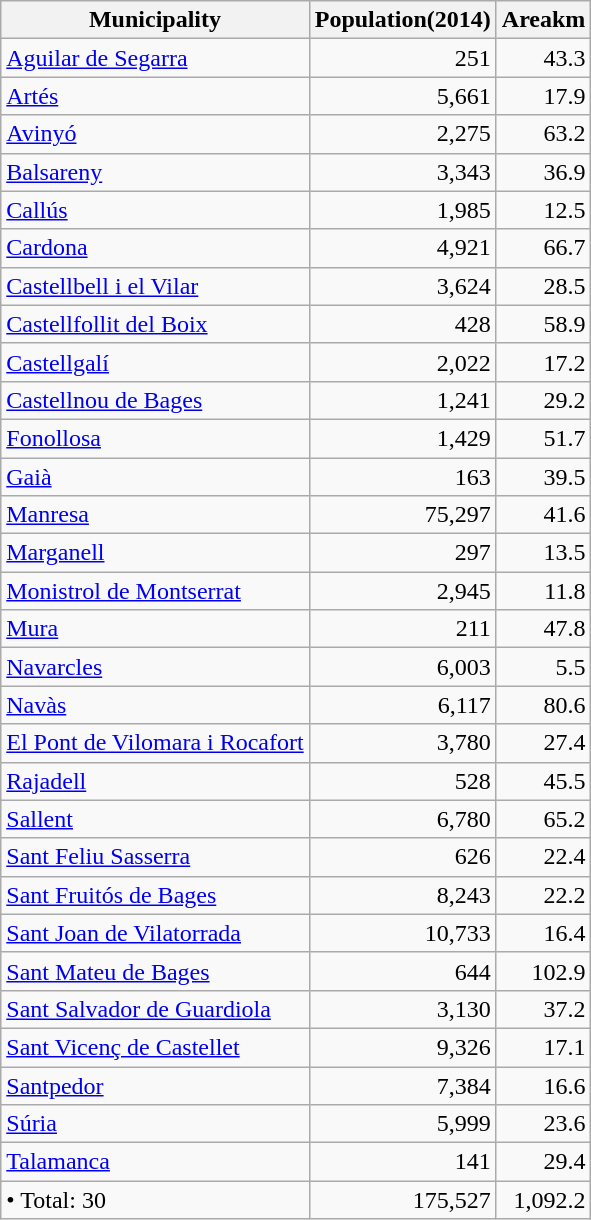<table class="wikitable sortable">
<tr>
<th>Municipality</th>
<th>Population(2014)</th>
<th>Areakm</th>
</tr>
<tr>
<td><a href='#'>Aguilar de Segarra</a></td>
<td align=right>251</td>
<td align=right>43.3</td>
</tr>
<tr>
<td><a href='#'>Artés</a></td>
<td align=right>5,661</td>
<td align=right>17.9</td>
</tr>
<tr>
<td><a href='#'>Avinyó</a></td>
<td align=right>2,275</td>
<td align=right>63.2</td>
</tr>
<tr>
<td><a href='#'>Balsareny</a></td>
<td align=right>3,343</td>
<td align=right>36.9</td>
</tr>
<tr>
<td><a href='#'>Callús</a></td>
<td align=right>1,985</td>
<td align=right>12.5</td>
</tr>
<tr>
<td><a href='#'>Cardona</a></td>
<td align=right>4,921</td>
<td align=right>66.7</td>
</tr>
<tr>
<td><a href='#'>Castellbell i el Vilar</a></td>
<td align=right>3,624</td>
<td align=right>28.5</td>
</tr>
<tr>
<td><a href='#'>Castellfollit del Boix</a></td>
<td align=right>428</td>
<td align=right>58.9</td>
</tr>
<tr>
<td><a href='#'>Castellgalí</a></td>
<td align=right>2,022</td>
<td align=right>17.2</td>
</tr>
<tr>
<td><a href='#'>Castellnou de Bages</a></td>
<td align=right>1,241</td>
<td align=right>29.2</td>
</tr>
<tr>
<td><a href='#'>Fonollosa</a></td>
<td align=right>1,429</td>
<td align=right>51.7</td>
</tr>
<tr>
<td><a href='#'>Gaià</a></td>
<td align=right>163</td>
<td align=right>39.5</td>
</tr>
<tr>
<td><a href='#'>Manresa</a></td>
<td align=right>75,297</td>
<td align=right>41.6</td>
</tr>
<tr>
<td><a href='#'>Marganell</a></td>
<td align=right>297</td>
<td align=right>13.5</td>
</tr>
<tr>
<td><a href='#'>Monistrol de Montserrat</a></td>
<td align=right>2,945</td>
<td align=right>11.8</td>
</tr>
<tr>
<td><a href='#'>Mura</a></td>
<td align=right>211</td>
<td align=right>47.8</td>
</tr>
<tr>
<td><a href='#'>Navarcles</a></td>
<td align=right>6,003</td>
<td align=right>5.5</td>
</tr>
<tr>
<td><a href='#'>Navàs</a></td>
<td align=right>6,117</td>
<td align=right>80.6</td>
</tr>
<tr>
<td><a href='#'>El Pont de Vilomara i Rocafort</a></td>
<td align=right>3,780</td>
<td align=right>27.4</td>
</tr>
<tr>
<td><a href='#'>Rajadell</a></td>
<td align=right>528</td>
<td align=right>45.5</td>
</tr>
<tr>
<td><a href='#'>Sallent</a></td>
<td align=right>6,780</td>
<td align=right>65.2</td>
</tr>
<tr>
<td><a href='#'>Sant Feliu Sasserra</a></td>
<td align=right>626</td>
<td align=right>22.4</td>
</tr>
<tr>
<td><a href='#'>Sant Fruitós de Bages</a></td>
<td align=right>8,243</td>
<td align=right>22.2</td>
</tr>
<tr>
<td><a href='#'>Sant Joan de Vilatorrada</a></td>
<td align=right>10,733</td>
<td align=right>16.4</td>
</tr>
<tr>
<td><a href='#'>Sant Mateu de Bages</a></td>
<td align=right>644</td>
<td align=right>102.9</td>
</tr>
<tr>
<td><a href='#'>Sant Salvador de Guardiola</a></td>
<td align=right>3,130</td>
<td align=right>37.2</td>
</tr>
<tr>
<td><a href='#'>Sant Vicenç de Castellet</a></td>
<td align=right>9,326</td>
<td align=right>17.1</td>
</tr>
<tr>
<td><a href='#'>Santpedor</a></td>
<td align=right>7,384</td>
<td align=right>16.6</td>
</tr>
<tr>
<td><a href='#'>Súria</a></td>
<td align=right>5,999</td>
<td align=right>23.6</td>
</tr>
<tr>
<td><a href='#'>Talamanca</a></td>
<td align=right>141</td>
<td align=right>29.4</td>
</tr>
<tr>
<td>• Total: 30</td>
<td align=right>175,527</td>
<td align=right>1,092.2</td>
</tr>
</table>
